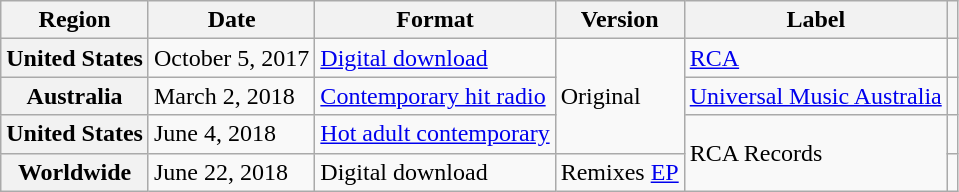<table class="wikitable plainrowheaders">
<tr>
<th>Region</th>
<th>Date</th>
<th>Format</th>
<th>Version</th>
<th>Label</th>
<th></th>
</tr>
<tr>
<th scope="row">United States</th>
<td>October 5, 2017</td>
<td><a href='#'>Digital download</a></td>
<td rowspan="3">Original</td>
<td><a href='#'>RCA</a></td>
<td></td>
</tr>
<tr>
<th scope="row">Australia</th>
<td>March 2, 2018</td>
<td><a href='#'>Contemporary hit radio</a></td>
<td><a href='#'>Universal Music Australia</a></td>
<td></td>
</tr>
<tr>
<th scope="row">United States</th>
<td>June 4, 2018</td>
<td><a href='#'>Hot adult contemporary</a></td>
<td rowspan="2">RCA Records</td>
<td></td>
</tr>
<tr>
<th scope="row">Worldwide</th>
<td>June 22, 2018</td>
<td>Digital download</td>
<td>Remixes <a href='#'>EP</a></td>
<td></td>
</tr>
</table>
